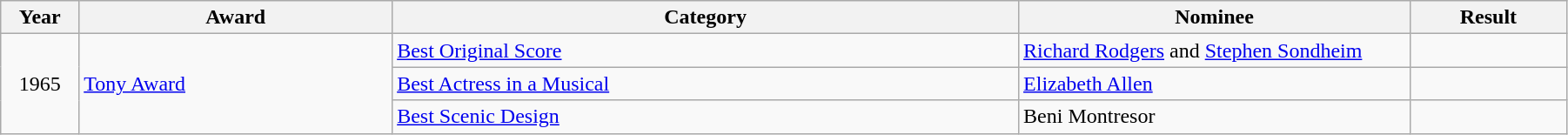<table class="wikitable" width="95%">
<tr>
<th width="5%">Year</th>
<th width="20%">Award</th>
<th width="40%">Category</th>
<th width="25%">Nominee</th>
<th width="10%">Result</th>
</tr>
<tr>
<td rowspan="3" align="center">1965</td>
<td rowspan="3"><a href='#'>Tony Award</a></td>
<td><a href='#'>Best Original Score</a></td>
<td><a href='#'>Richard Rodgers</a> and <a href='#'>Stephen Sondheim</a></td>
<td></td>
</tr>
<tr>
<td><a href='#'>Best Actress in a Musical</a></td>
<td><a href='#'>Elizabeth Allen</a></td>
<td></td>
</tr>
<tr>
<td><a href='#'>Best Scenic Design</a></td>
<td>Beni Montresor</td>
<td></td>
</tr>
</table>
